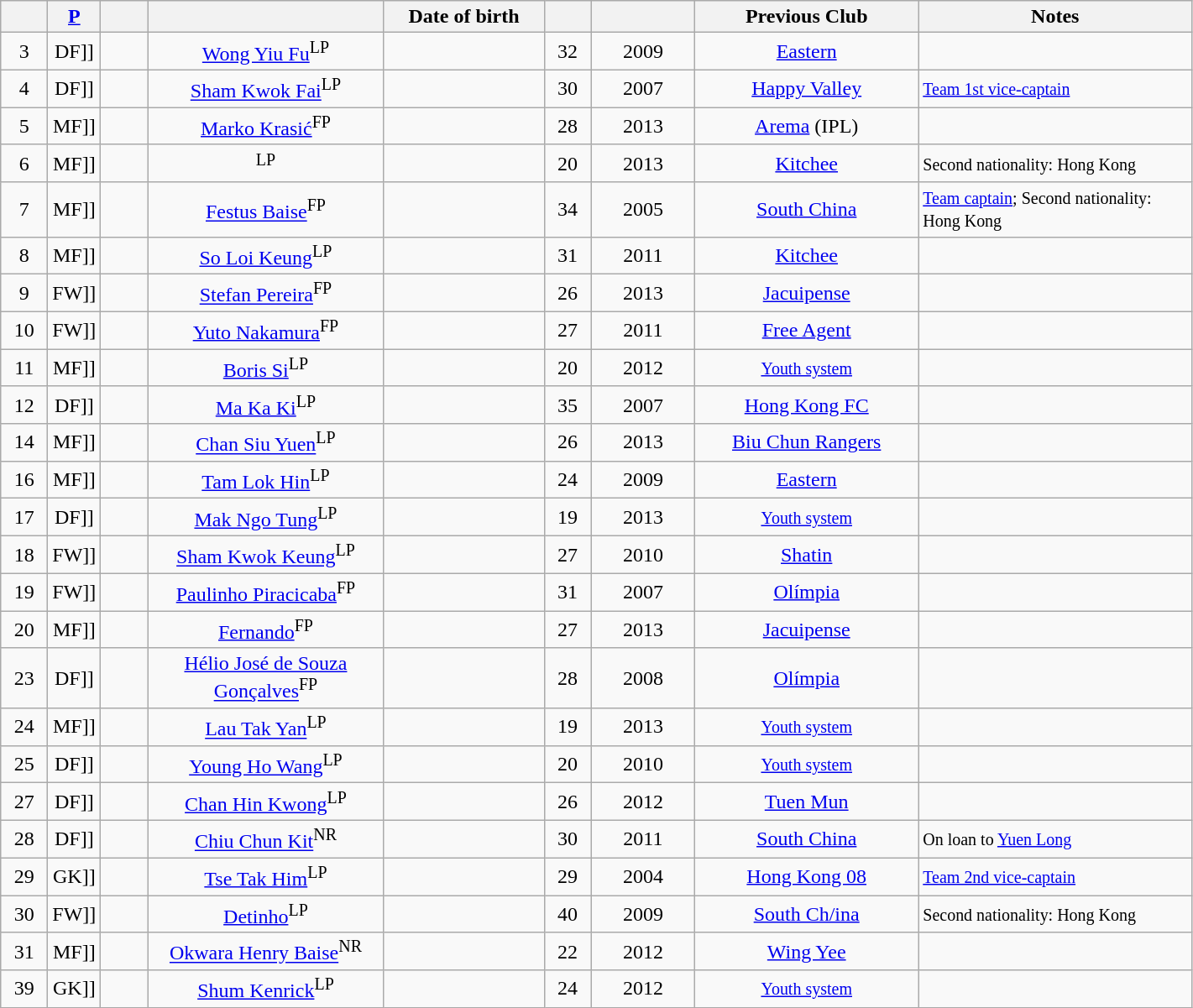<table class="wikitable sortable" style="text-align: center;">
<tr>
<th width=30></th>
<th width=30><a href='#'>P</a></th>
<th width=30></th>
<th width=180></th>
<th width=120>Date of birth</th>
<th width=30></th>
<th width=75></th>
<th width=170>Previous Club</th>
<th width=210>Notes</th>
</tr>
<tr>
<td>3</td>
<td [[>DF]]</td>
<td></td>
<td><a href='#'>Wong Yiu Fu</a><sup>LP</sup></td>
<td></td>
<td>32</td>
<td>2009</td>
<td> <a href='#'>Eastern</a></td>
<td></td>
</tr>
<tr>
<td>4</td>
<td [[>DF]]</td>
<td></td>
<td><a href='#'>Sham Kwok Fai</a><sup>LP</sup></td>
<td></td>
<td>30</td>
<td>2007</td>
<td> <a href='#'>Happy Valley</a></td>
<td align=left><small><a href='#'>Team 1st vice-captain</a></small></td>
</tr>
<tr>
<td>5</td>
<td [[>MF]]</td>
<td></td>
<td><a href='#'>Marko Krasić</a><sup>FP</sup></td>
<td></td>
<td>28</td>
<td>2013</td>
<td> <a href='#'>Arema</a> (IPL)</td>
<td></td>
</tr>
<tr>
<td>6</td>
<td [[>MF]]</td>
<td></td>
<td><a href='#'></a><sup>LP</sup></td>
<td></td>
<td>20</td>
<td>2013</td>
<td> <a href='#'>Kitchee</a></td>
<td align=left><small>Second nationality: Hong Kong</small></td>
</tr>
<tr>
<td>7</td>
<td [[>MF]]</td>
<td></td>
<td><a href='#'>Festus Baise</a><sup>FP</sup></td>
<td></td>
<td>34</td>
<td>2005</td>
<td> <a href='#'>South China</a></td>
<td align=left><small><a href='#'>Team captain</a>; Second nationality: Hong Kong</small></td>
</tr>
<tr>
<td>8</td>
<td [[>MF]]</td>
<td></td>
<td><a href='#'>So Loi Keung</a><sup>LP</sup></td>
<td></td>
<td>31</td>
<td>2011</td>
<td> <a href='#'>Kitchee</a></td>
<td></td>
</tr>
<tr>
<td>9</td>
<td [[>FW]]</td>
<td></td>
<td><a href='#'>Stefan Pereira</a><sup>FP</sup></td>
<td></td>
<td>26</td>
<td>2013</td>
<td> <a href='#'>Jacuipense</a></td>
<td></td>
</tr>
<tr>
<td>10</td>
<td [[>FW]]</td>
<td></td>
<td><a href='#'>Yuto Nakamura</a><sup>FP</sup></td>
<td></td>
<td>27</td>
<td>2011</td>
<td><a href='#'>Free Agent</a></td>
<td></td>
</tr>
<tr>
<td>11</td>
<td [[>MF]]</td>
<td></td>
<td><a href='#'>Boris Si</a><sup>LP</sup></td>
<td></td>
<td>20</td>
<td>2012</td>
<td><small><a href='#'>Youth system</a></small></td>
<td></td>
</tr>
<tr>
<td>12</td>
<td [[>DF]]</td>
<td></td>
<td><a href='#'>Ma Ka Ki</a><sup>LP</sup></td>
<td></td>
<td>35</td>
<td>2007</td>
<td> <a href='#'>Hong Kong FC</a></td>
<td></td>
</tr>
<tr>
<td>14</td>
<td [[>MF]]</td>
<td></td>
<td><a href='#'>Chan Siu Yuen</a><sup>LP</sup></td>
<td></td>
<td>26</td>
<td>2013</td>
<td> <a href='#'>Biu Chun Rangers</a></td>
<td></td>
</tr>
<tr>
<td>16</td>
<td [[>MF]]</td>
<td></td>
<td><a href='#'>Tam Lok Hin</a><sup>LP</sup></td>
<td></td>
<td>24</td>
<td>2009</td>
<td> <a href='#'>Eastern</a></td>
<td></td>
</tr>
<tr>
<td>17</td>
<td [[>DF]]</td>
<td></td>
<td><a href='#'>Mak Ngo Tung</a><sup>LP</sup></td>
<td></td>
<td>19</td>
<td>2013</td>
<td><small><a href='#'>Youth system</a></small></td>
<td></td>
</tr>
<tr>
<td>18</td>
<td [[>FW]]</td>
<td></td>
<td><a href='#'>Sham Kwok Keung</a><sup>LP</sup></td>
<td></td>
<td>27</td>
<td>2010</td>
<td> <a href='#'>Shatin</a></td>
<td></td>
</tr>
<tr>
<td>19</td>
<td [[>FW]]</td>
<td></td>
<td><a href='#'>Paulinho Piracicaba</a><sup>FP</sup></td>
<td></td>
<td>31</td>
<td>2007</td>
<td> <a href='#'>Olímpia</a></td>
<td></td>
</tr>
<tr>
<td>20</td>
<td [[>MF]]</td>
<td></td>
<td><a href='#'>Fernando</a><sup>FP</sup></td>
<td></td>
<td>27</td>
<td>2013</td>
<td> <a href='#'>Jacuipense</a></td>
<td></td>
</tr>
<tr>
<td>23</td>
<td [[>DF]]</td>
<td></td>
<td><a href='#'>Hélio José de Souza Gonçalves</a><sup>FP</sup></td>
<td></td>
<td>28</td>
<td>2008</td>
<td> <a href='#'>Olímpia</a></td>
<td></td>
</tr>
<tr>
<td>24</td>
<td [[>MF]]</td>
<td></td>
<td><a href='#'>Lau Tak Yan</a><sup>LP</sup></td>
<td></td>
<td>19</td>
<td>2013</td>
<td><small><a href='#'>Youth system</a></small></td>
<td></td>
</tr>
<tr>
<td>25</td>
<td [[>DF]]</td>
<td></td>
<td><a href='#'>Young Ho Wang</a><sup>LP</sup></td>
<td></td>
<td>20</td>
<td>2010</td>
<td><small><a href='#'>Youth system</a></small></td>
<td><br></td>
</tr>
<tr>
<td>27</td>
<td [[>DF]]</td>
<td></td>
<td><a href='#'>Chan Hin Kwong</a><sup>LP</sup></td>
<td></td>
<td>26</td>
<td>2012</td>
<td> <a href='#'>Tuen Mun</a></td>
<td></td>
</tr>
<tr>
<td>28</td>
<td [[>DF]]</td>
<td></td>
<td><a href='#'>Chiu Chun Kit</a><sup>NR</sup></td>
<td></td>
<td>30</td>
<td>2011</td>
<td> <a href='#'>South China</a></td>
<td align=left><small>On loan to <a href='#'>Yuen Long</a></small></td>
</tr>
<tr>
<td>29</td>
<td [[>GK]]</td>
<td></td>
<td><a href='#'>Tse Tak Him</a><sup>LP</sup></td>
<td></td>
<td>29</td>
<td>2004</td>
<td> <a href='#'>Hong Kong 08</a></td>
<td align=left><small><a href='#'>Team 2nd vice-captain</a></small></td>
</tr>
<tr>
<td>30</td>
<td [[>FW]]</td>
<td></td>
<td><a href='#'>Detinho</a><sup>LP</sup></td>
<td></td>
<td>40</td>
<td>2009</td>
<td> <a href='#'>South Ch/ina</a></td>
<td align=left><small>Second nationality: Hong Kong</small></td>
</tr>
<tr>
<td>31</td>
<td [[>MF]]</td>
<td></td>
<td><a href='#'>Okwara Henry Baise</a><sup>NR</sup></td>
<td></td>
<td>22</td>
<td>2012</td>
<td> <a href='#'>Wing Yee</a></td>
<td></td>
</tr>
<tr>
<td>39</td>
<td [[>GK]]</td>
<td></td>
<td><a href='#'>Shum Kenrick</a><sup>LP</sup></td>
<td></td>
<td>24</td>
<td>2012</td>
<td><small><a href='#'>Youth system</a></small></td>
<td></td>
</tr>
</table>
